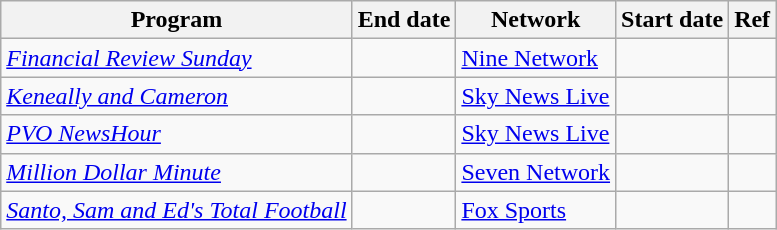<table class="wikitable plainrowheaders sortable" style="text-align:left">
<tr>
<th scope="col">Program</th>
<th scope="col">End date</th>
<th scope="col">Network</th>
<th scope="col">Start date</th>
<th scope="col" class="unsortable">Ref</th>
</tr>
<tr>
<td><em><a href='#'>Financial Review Sunday</a></em></td>
<td></td>
<td><a href='#'>Nine Network</a></td>
<td></td>
<td></td>
</tr>
<tr>
<td><em><a href='#'>Keneally and Cameron</a></em></td>
<td></td>
<td><a href='#'>Sky News Live</a></td>
<td></td>
<td></td>
</tr>
<tr>
<td><em><a href='#'>PVO NewsHour</a></em></td>
<td></td>
<td><a href='#'>Sky News Live</a></td>
<td></td>
<td></td>
</tr>
<tr>
<td><em><a href='#'>Million Dollar Minute</a></em></td>
<td></td>
<td><a href='#'>Seven Network</a></td>
<td></td>
<td></td>
</tr>
<tr>
<td><em><a href='#'>Santo, Sam and Ed's Total Football</a></em></td>
<td></td>
<td><a href='#'>Fox Sports</a></td>
<td></td>
<td></td>
</tr>
</table>
